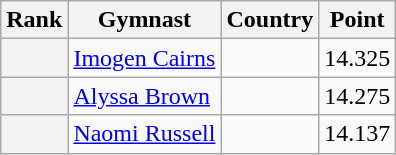<table class="wikitable sortable">
<tr>
<th>Rank</th>
<th>Gymnast</th>
<th>Country</th>
<th>Point</th>
</tr>
<tr>
<th></th>
<td><a href='#'>Imogen Cairns</a></td>
<td></td>
<td>14.325</td>
</tr>
<tr>
<th></th>
<td><a href='#'>Alyssa Brown</a></td>
<td></td>
<td>14.275</td>
</tr>
<tr>
<th></th>
<td><a href='#'>Naomi Russell</a></td>
<td></td>
<td>14.137</td>
</tr>
</table>
